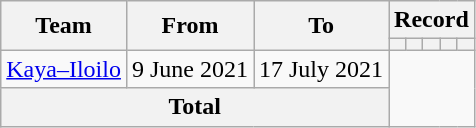<table class=wikitable style="text-align:center">
<tr>
<th rowspan=2>Team</th>
<th rowspan=2>From</th>
<th rowspan=2>To</th>
<th colspan=5>Record</th>
</tr>
<tr>
<th></th>
<th></th>
<th></th>
<th></th>
<th></th>
</tr>
<tr>
<td align=left><a href='#'>Kaya–Iloilo</a></td>
<td>9 June 2021</td>
<td>17 July 2021<br></td>
</tr>
<tr>
<th colspan=3>Total<br></th>
</tr>
</table>
